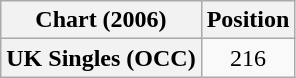<table class="wikitable plainrowheaders">
<tr>
<th>Chart (2006)</th>
<th>Position</th>
</tr>
<tr>
<th scope="row">UK Singles (OCC)</th>
<td align="center">216</td>
</tr>
</table>
